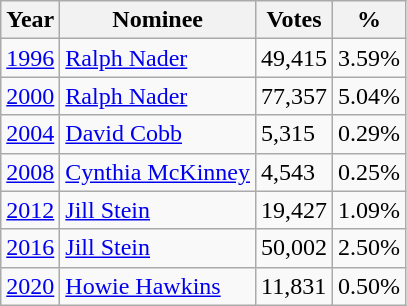<table class="wikitable">
<tr>
<th>Year</th>
<th>Nominee</th>
<th>Votes</th>
<th>%</th>
</tr>
<tr>
<td><a href='#'>1996</a></td>
<td><a href='#'>Ralph Nader</a></td>
<td>49,415</td>
<td>3.59%</td>
</tr>
<tr>
<td><a href='#'>2000</a></td>
<td><a href='#'>Ralph Nader</a></td>
<td>77,357</td>
<td>5.04%</td>
</tr>
<tr>
<td><a href='#'>2004</a></td>
<td><a href='#'>David Cobb</a></td>
<td>5,315</td>
<td>0.29%</td>
</tr>
<tr>
<td><a href='#'>2008</a></td>
<td><a href='#'>Cynthia McKinney</a></td>
<td>4,543</td>
<td>0.25%</td>
</tr>
<tr>
<td><a href='#'>2012</a></td>
<td><a href='#'>Jill Stein</a></td>
<td>19,427</td>
<td>1.09%</td>
</tr>
<tr>
<td><a href='#'>2016</a></td>
<td><a href='#'>Jill Stein</a></td>
<td>50,002</td>
<td>2.50%</td>
</tr>
<tr>
<td><a href='#'>2020</a></td>
<td><a href='#'>Howie Hawkins</a></td>
<td>11,831</td>
<td>0.50%</td>
</tr>
</table>
